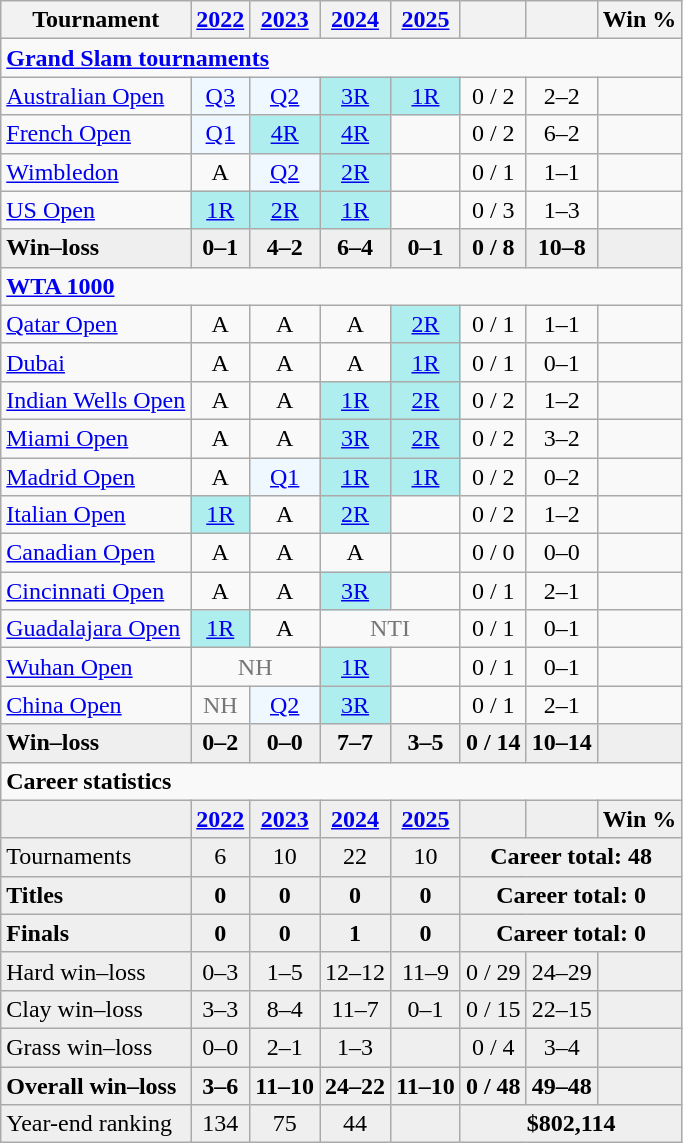<table class=wikitable style=text-align:center>
<tr>
<th>Tournament</th>
<th><a href='#'>2022</a></th>
<th><a href='#'>2023</a></th>
<th><a href='#'>2024</a></th>
<th><a href='#'>2025</a></th>
<th></th>
<th></th>
<th>Win %</th>
</tr>
<tr>
<td colspan=8 style=text-align:left><strong><a href='#'>Grand Slam tournaments</a></strong></td>
</tr>
<tr>
<td style=text-align:left><a href='#'>Australian Open</a></td>
<td style=background:#f0f8ff><a href='#'>Q3</a></td>
<td style=background:#f0f8ff><a href='#'>Q2</a></td>
<td style=background:#afeeee><a href='#'>3R</a></td>
<td style=background:#afeeee><a href='#'>1R</a></td>
<td>0 / 2</td>
<td>2–2</td>
<td></td>
</tr>
<tr>
<td style=text-align:left><a href='#'>French Open</a></td>
<td style=background:#f0f8ff><a href='#'>Q1</a></td>
<td style=background:#afeeee><a href='#'>4R</a></td>
<td style=background:#afeeee><a href='#'>4R</a></td>
<td></td>
<td>0 / 2</td>
<td>6–2</td>
<td></td>
</tr>
<tr>
<td style=text-align:left><a href='#'>Wimbledon</a></td>
<td>A</td>
<td style=background:#f0f8ff><a href='#'>Q2</a></td>
<td style=background:#afeeee><a href='#'>2R</a></td>
<td></td>
<td>0 / 1</td>
<td>1–1</td>
<td></td>
</tr>
<tr>
<td style=text-align:left><a href='#'>US Open</a></td>
<td style=background:#afeeee><a href='#'>1R</a></td>
<td style=background:#afeeee><a href='#'>2R</a></td>
<td style=background:#afeeee><a href='#'>1R</a></td>
<td></td>
<td>0 / 3</td>
<td>1–3</td>
<td></td>
</tr>
<tr style=background:#efefef;font-weight:bold>
<td style=text-align:left>Win–loss</td>
<td>0–1</td>
<td>4–2</td>
<td>6–4</td>
<td>0–1</td>
<td>0 / 8</td>
<td>10–8</td>
<td></td>
</tr>
<tr>
<td colspan=8 style=text-align:left><strong><a href='#'>WTA 1000</a></strong></td>
</tr>
<tr>
<td style=text-align:left><a href='#'>Qatar Open</a></td>
<td>A</td>
<td>A</td>
<td>A</td>
<td style=background:#afeeee><a href='#'>2R</a></td>
<td>0 / 1</td>
<td>1–1</td>
<td></td>
</tr>
<tr>
<td style=text-align:left><a href='#'>Dubai</a> </td>
<td>A</td>
<td>A</td>
<td>A</td>
<td style=background:#afeeee><a href='#'>1R</a></td>
<td>0 / 1</td>
<td>0–1</td>
<td></td>
</tr>
<tr>
<td style=text-align:left><a href='#'>Indian Wells Open</a></td>
<td>A</td>
<td>A</td>
<td style=background:#afeeee><a href='#'>1R</a></td>
<td style=background:#afeeee><a href='#'>2R</a></td>
<td>0 / 2</td>
<td>1–2</td>
<td></td>
</tr>
<tr>
<td style=text-align:left><a href='#'>Miami Open</a></td>
<td>A</td>
<td>A</td>
<td style=background:#afeeee><a href='#'>3R</a></td>
<td style=background:#afeeee><a href='#'>2R</a></td>
<td>0 / 2</td>
<td>3–2</td>
<td></td>
</tr>
<tr>
<td style=text-align:left><a href='#'>Madrid Open</a></td>
<td>A</td>
<td style=background:#f0f8ff><a href='#'>Q1</a></td>
<td style=background:#afeeee><a href='#'>1R</a></td>
<td style=background:#afeeee><a href='#'>1R</a></td>
<td>0 / 2</td>
<td>0–2</td>
<td></td>
</tr>
<tr>
<td style=text-align:left><a href='#'>Italian Open</a></td>
<td style=background:#afeeee><a href='#'>1R</a></td>
<td>A</td>
<td style=background:#afeeee><a href='#'>2R</a></td>
<td></td>
<td>0 / 2</td>
<td>1–2</td>
<td></td>
</tr>
<tr>
<td style=text-align:left><a href='#'>Canadian Open</a></td>
<td>A</td>
<td>A</td>
<td>A</td>
<td></td>
<td>0 / 0</td>
<td>0–0</td>
<td></td>
</tr>
<tr>
<td style=text-align:left><a href='#'>Cincinnati Open</a></td>
<td>A</td>
<td>A</td>
<td style=background:#afeeee><a href='#'>3R</a></td>
<td></td>
<td>0 / 1</td>
<td>2–1</td>
<td></td>
</tr>
<tr>
<td style=text-align:left><a href='#'>Guadalajara Open</a></td>
<td style=background:#afeeee><a href='#'>1R</a></td>
<td>A</td>
<td colspan=2 style=color:#767676>NTI</td>
<td>0 / 1</td>
<td>0–1</td>
<td></td>
</tr>
<tr>
<td style=text-align:left><a href='#'>Wuhan Open</a></td>
<td colspan=2 style=color:#767676>NH</td>
<td style=background:#afeeee><a href='#'>1R</a></td>
<td></td>
<td>0 / 1</td>
<td>0–1</td>
<td></td>
</tr>
<tr>
<td style=text-align:left><a href='#'>China Open</a></td>
<td style=color:#767676>NH</td>
<td style=background:#f0f8ff><a href='#'>Q2</a></td>
<td style=background:#afeeee><a href='#'>3R</a></td>
<td></td>
<td>0 / 1</td>
<td>2–1</td>
<td></td>
</tr>
<tr style=background:#efefef;font-weight:bold>
<td style=text-align:left>Win–loss</td>
<td>0–2</td>
<td>0–0</td>
<td>7–7</td>
<td>3–5</td>
<td>0 / 14</td>
<td>10–14</td>
<td></td>
</tr>
<tr>
<td colspan=8 style=text-align:left><strong>Career statistics</strong></td>
</tr>
<tr style=background:#efefef;font-weight:bold>
<td></td>
<td><a href='#'>2022</a></td>
<td><a href='#'>2023</a></td>
<td><a href='#'>2024</a></td>
<td><a href='#'>2025</a></td>
<td></td>
<td></td>
<td>Win %</td>
</tr>
<tr style=background:#efefef>
<td style=text-align:left>Tournaments</td>
<td>6</td>
<td>10</td>
<td>22</td>
<td>10</td>
<td colspan=3><strong>Career total: 48</strong></td>
</tr>
<tr style=background:#efefef;font-weight:bold>
<td style=text-align:left>Titles</td>
<td>0</td>
<td>0</td>
<td>0</td>
<td>0</td>
<td colspan=3>Career total: 0</td>
</tr>
<tr style=background:#efefef;font-weight:bold>
<td style=text-align:left>Finals</td>
<td>0</td>
<td>0</td>
<td>1</td>
<td>0</td>
<td colspan=3>Career total: 0</td>
</tr>
<tr style=background:#efefef>
<td style=text-align:left>Hard win–loss</td>
<td>0–3</td>
<td>1–5</td>
<td>12–12</td>
<td>11–9</td>
<td>0 / 29</td>
<td>24–29</td>
<td></td>
</tr>
<tr style=background:#efefef>
<td style=text-align:left>Clay win–loss</td>
<td>3–3</td>
<td>8–4</td>
<td>11–7</td>
<td>0–1</td>
<td>0 / 15</td>
<td>22–15</td>
<td></td>
</tr>
<tr style=background:#efefef>
<td style=text-align:left>Grass win–loss</td>
<td>0–0</td>
<td>2–1</td>
<td>1–3</td>
<td></td>
<td>0 / 4</td>
<td>3–4</td>
<td></td>
</tr>
<tr style=background:#efefef;font-weight:bold>
<td style=text-align:left>Overall win–loss</td>
<td>3–6</td>
<td>11–10</td>
<td>24–22</td>
<td>11–10</td>
<td>0 / 48</td>
<td>49–48</td>
<td></td>
</tr>
<tr style=background:#efefef>
<td style=text-align:left>Year-end ranking</td>
<td>134</td>
<td>75</td>
<td>44</td>
<td></td>
<td colspan=3><strong>$802,114</strong></td>
</tr>
</table>
